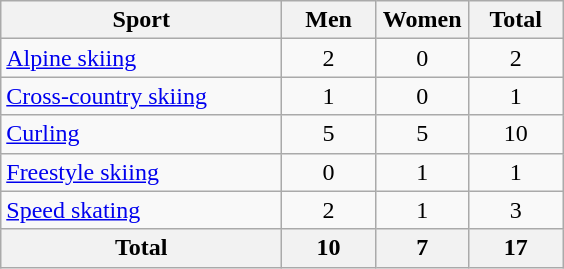<table class="wikitable sortable" style="text-align:center;">
<tr>
<th width=180>Sport</th>
<th width=55>Men</th>
<th width=55>Women</th>
<th width=55>Total</th>
</tr>
<tr>
<td align=left><a href='#'>Alpine skiing</a></td>
<td>2</td>
<td>0</td>
<td>2</td>
</tr>
<tr>
<td align=left><a href='#'>Cross-country skiing</a></td>
<td>1</td>
<td>0</td>
<td>1</td>
</tr>
<tr>
<td align=left><a href='#'>Curling</a></td>
<td>5</td>
<td>5</td>
<td>10</td>
</tr>
<tr>
<td align=left><a href='#'>Freestyle skiing</a></td>
<td>0</td>
<td>1</td>
<td>1</td>
</tr>
<tr>
<td align=left><a href='#'>Speed skating</a></td>
<td>2</td>
<td>1</td>
<td>3</td>
</tr>
<tr>
<th>Total</th>
<th>10</th>
<th>7</th>
<th>17</th>
</tr>
</table>
